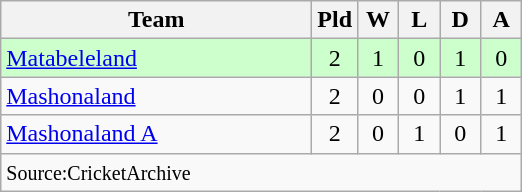<table class="wikitable" style="text-align: center;">
<tr>
<th width=200>Team</th>
<th width=20>Pld</th>
<th width=20>W</th>
<th width=20>L</th>
<th width=20>D</th>
<th width=20>A</th>
</tr>
<tr style="background:#ccffcc;">
<td align=left><a href='#'>Matabeleland</a></td>
<td>2</td>
<td>1</td>
<td>0</td>
<td>1</td>
<td>0</td>
</tr>
<tr>
<td align=left><a href='#'>Mashonaland</a></td>
<td>2</td>
<td>0</td>
<td>0</td>
<td>1</td>
<td>1</td>
</tr>
<tr>
<td align=left><a href='#'>Mashonaland A</a></td>
<td>2</td>
<td>0</td>
<td>1</td>
<td>0</td>
<td>1</td>
</tr>
<tr>
<td align=left colspan="6"><small>Source:CricketArchive</small></td>
</tr>
</table>
